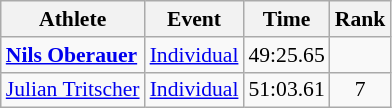<table class="wikitable" style="font-size:90%">
<tr>
<th>Athlete</th>
<th>Event</th>
<th>Time</th>
<th>Rank</th>
</tr>
<tr align=center>
<td align=left><strong><a href='#'>Nils Oberauer</a></strong></td>
<td align=left><a href='#'>Individual</a></td>
<td>49:25.65</td>
<td></td>
</tr>
<tr align=center>
<td align=left><a href='#'>Julian Tritscher</a></td>
<td align=left><a href='#'>Individual</a></td>
<td>51:03.61</td>
<td>7</td>
</tr>
</table>
